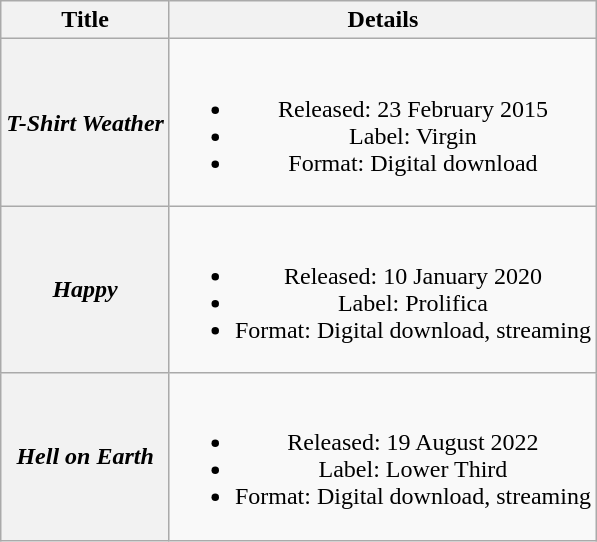<table class="wikitable plainrowheaders" style="text-align:center;">
<tr>
<th scope="col">Title</th>
<th scope="col">Details</th>
</tr>
<tr>
<th scope="row"><em>T-Shirt Weather</em></th>
<td><br><ul><li>Released: 23 February 2015</li><li>Label: Virgin</li><li>Format: Digital download</li></ul></td>
</tr>
<tr>
<th scope="row"><em>Happy</em></th>
<td><br><ul><li>Released: 10 January 2020</li><li>Label: Prolifica</li><li>Format: Digital download, streaming</li></ul></td>
</tr>
<tr>
<th scope="row"><em>Hell on Earth</em></th>
<td><br><ul><li>Released: 19 August 2022</li><li>Label: Lower Third</li><li>Format: Digital download, streaming</li></ul></td>
</tr>
</table>
